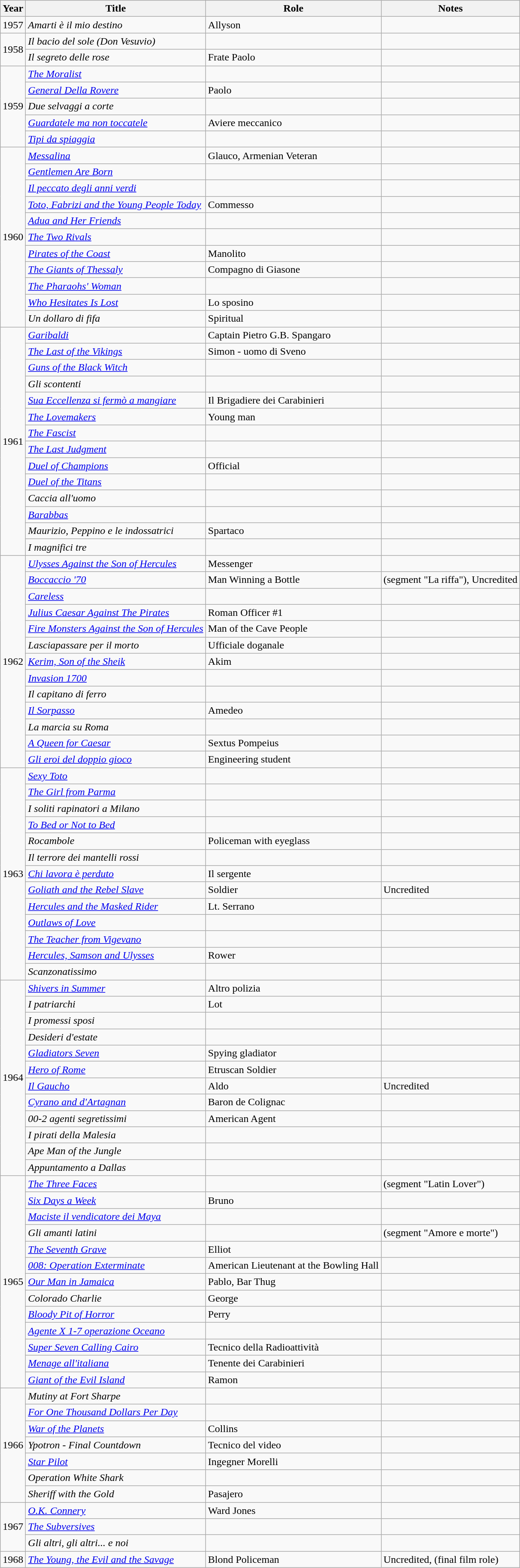<table class="wikitable sortable">
<tr>
<th>Year</th>
<th>Title</th>
<th>Role</th>
<th class="unsortable">Notes</th>
</tr>
<tr>
<td>1957</td>
<td><em>Amarti è il mio destino</em></td>
<td>Allyson</td>
<td></td>
</tr>
<tr>
<td rowspan=2>1958</td>
<td><em>Il bacio del sole (Don Vesuvio)</em></td>
<td></td>
<td></td>
</tr>
<tr>
<td><em>Il segreto delle rose</em></td>
<td>Frate Paolo</td>
<td></td>
</tr>
<tr>
<td rowspan=5>1959</td>
<td><em><a href='#'>The Moralist</a></em></td>
<td></td>
<td></td>
</tr>
<tr>
<td><em><a href='#'>General Della Rovere</a></em></td>
<td>Paolo</td>
<td></td>
</tr>
<tr>
<td><em>Due selvaggi a corte</em></td>
<td></td>
<td></td>
</tr>
<tr>
<td><em><a href='#'>Guardatele ma non toccatele</a></em></td>
<td>Aviere meccanico</td>
<td></td>
</tr>
<tr>
<td><em><a href='#'>Tipi da spiaggia</a></em></td>
<td></td>
<td></td>
</tr>
<tr>
<td rowspan=11>1960</td>
<td><em><a href='#'>Messalina</a></em></td>
<td>Glauco, Armenian Veteran</td>
<td></td>
</tr>
<tr>
<td><em><a href='#'>Gentlemen Are Born</a></em></td>
<td></td>
<td></td>
</tr>
<tr>
<td><em><a href='#'>Il peccato degli anni verdi</a></em></td>
<td></td>
<td></td>
</tr>
<tr>
<td><em><a href='#'>Toto, Fabrizi and the Young People Today</a></em></td>
<td>Commesso</td>
<td></td>
</tr>
<tr>
<td><em><a href='#'>Adua and Her Friends</a></em></td>
<td></td>
<td></td>
</tr>
<tr>
<td><em><a href='#'>The Two Rivals</a></em></td>
<td></td>
<td></td>
</tr>
<tr>
<td><em><a href='#'>Pirates of the Coast</a></em></td>
<td>Manolito</td>
<td></td>
</tr>
<tr>
<td><em><a href='#'>The Giants of Thessaly</a></em></td>
<td>Compagno di Giasone</td>
<td></td>
</tr>
<tr>
<td><em><a href='#'>The Pharaohs' Woman</a></em></td>
<td></td>
<td></td>
</tr>
<tr>
<td><em><a href='#'>Who Hesitates Is Lost</a></em></td>
<td>Lo sposino</td>
<td></td>
</tr>
<tr>
<td><em>Un dollaro di fifa</em></td>
<td>Spiritual</td>
<td></td>
</tr>
<tr>
<td rowspan=14>1961</td>
<td><em><a href='#'>Garibaldi</a></em></td>
<td>Captain Pietro G.B. Spangaro</td>
<td></td>
</tr>
<tr>
<td><em><a href='#'>The Last of the Vikings</a></em></td>
<td>Simon - uomo di Sveno</td>
<td></td>
</tr>
<tr>
<td><em><a href='#'>Guns of the Black Witch</a></em></td>
<td></td>
<td></td>
</tr>
<tr>
<td><em>Gli scontenti</em></td>
<td></td>
<td></td>
</tr>
<tr>
<td><em><a href='#'>Sua Eccellenza si fermò a mangiare</a></em></td>
<td>Il Brigadiere dei Carabinieri</td>
<td></td>
</tr>
<tr>
<td><em><a href='#'>The Lovemakers</a></em></td>
<td>Young man</td>
<td></td>
</tr>
<tr>
<td><em><a href='#'>The Fascist</a></em></td>
<td></td>
<td></td>
</tr>
<tr>
<td><em><a href='#'>The Last Judgment</a></em></td>
<td></td>
<td></td>
</tr>
<tr>
<td><em><a href='#'>Duel of Champions</a></em></td>
<td>Official</td>
<td></td>
</tr>
<tr>
<td><em><a href='#'>Duel of the Titans</a></em></td>
<td></td>
<td></td>
</tr>
<tr>
<td><em>Caccia all'uomo</em></td>
<td></td>
<td></td>
</tr>
<tr>
<td><em><a href='#'>Barabbas</a></em></td>
<td></td>
<td></td>
</tr>
<tr>
<td><em>Maurizio, Peppino e le indossatrici</em></td>
<td>Spartaco</td>
<td></td>
</tr>
<tr>
<td><em>I magnifici tre</em></td>
<td></td>
<td></td>
</tr>
<tr>
<td rowspan=13>1962</td>
<td><em><a href='#'>Ulysses Against the Son of Hercules</a></em></td>
<td>Messenger</td>
<td></td>
</tr>
<tr>
<td><em><a href='#'>Boccaccio '70</a></em></td>
<td>Man Winning a Bottle</td>
<td>(segment "La riffa"), Uncredited</td>
</tr>
<tr>
<td><em><a href='#'>Careless</a></em></td>
<td></td>
<td></td>
</tr>
<tr>
<td><em><a href='#'>Julius Caesar Against The Pirates</a></em></td>
<td>Roman Officer #1</td>
<td></td>
</tr>
<tr>
<td><em><a href='#'>Fire Monsters Against the Son of Hercules</a></em></td>
<td>Man of the Cave People</td>
<td></td>
</tr>
<tr>
<td><em>Lasciapassare per il morto</em></td>
<td>Ufficiale doganale</td>
<td></td>
</tr>
<tr>
<td><em><a href='#'>Kerim, Son of the Sheik</a></em></td>
<td>Akim</td>
<td></td>
</tr>
<tr>
<td><em><a href='#'>Invasion 1700</a></em></td>
<td></td>
<td></td>
</tr>
<tr>
<td><em>Il capitano di ferro</em></td>
<td></td>
<td></td>
</tr>
<tr>
<td><em><a href='#'>Il Sorpasso</a></em></td>
<td>Amedeo</td>
<td></td>
</tr>
<tr>
<td><em>La marcia su Roma</em></td>
<td></td>
<td></td>
</tr>
<tr>
<td><em><a href='#'>A Queen for Caesar</a></em></td>
<td>Sextus Pompeius</td>
<td></td>
</tr>
<tr>
<td><em><a href='#'>Gli eroi del doppio gioco</a></em></td>
<td>Engineering student</td>
<td></td>
</tr>
<tr>
<td rowspan=13>1963</td>
<td><em><a href='#'>Sexy Toto</a></em></td>
<td></td>
<td></td>
</tr>
<tr>
<td><em><a href='#'>The Girl from Parma</a></em></td>
<td></td>
<td></td>
</tr>
<tr>
<td><em>I soliti rapinatori a Milano</em></td>
<td></td>
<td></td>
</tr>
<tr>
<td><em><a href='#'>To Bed or Not to Bed</a></em></td>
<td></td>
<td></td>
</tr>
<tr>
<td><em>Rocambole</em></td>
<td>Policeman with eyeglass</td>
<td></td>
</tr>
<tr>
<td><em>Il terrore dei mantelli rossi</em></td>
<td></td>
<td></td>
</tr>
<tr>
<td><em><a href='#'>Chi lavora è perduto</a></em></td>
<td>Il sergente</td>
<td></td>
</tr>
<tr>
<td><em><a href='#'>Goliath and the Rebel Slave</a></em></td>
<td>Soldier</td>
<td>Uncredited</td>
</tr>
<tr>
<td><em><a href='#'>Hercules and the Masked Rider</a></em></td>
<td>Lt. Serrano</td>
<td></td>
</tr>
<tr>
<td><em><a href='#'>Outlaws of Love</a></em></td>
<td></td>
<td></td>
</tr>
<tr>
<td><em><a href='#'>The Teacher from Vigevano</a></em></td>
<td></td>
<td></td>
</tr>
<tr>
<td><em><a href='#'>Hercules, Samson and Ulysses</a></em></td>
<td>Rower</td>
<td></td>
</tr>
<tr>
<td><em>Scanzonatissimo</em></td>
<td></td>
<td></td>
</tr>
<tr>
<td rowspan=12>1964</td>
<td><em><a href='#'>Shivers in Summer</a></em></td>
<td>Altro polizia</td>
<td></td>
</tr>
<tr>
<td><em>I patriarchi</em></td>
<td>Lot</td>
<td></td>
</tr>
<tr>
<td><em>I promessi sposi</em></td>
<td></td>
<td></td>
</tr>
<tr>
<td><em>Desideri d'estate</em></td>
<td></td>
<td></td>
</tr>
<tr>
<td><em><a href='#'>Gladiators Seven</a></em></td>
<td>Spying gladiator</td>
<td></td>
</tr>
<tr>
<td><em><a href='#'>Hero of Rome</a></em></td>
<td>Etruscan Soldier</td>
<td></td>
</tr>
<tr>
<td><em><a href='#'>Il Gaucho</a></em></td>
<td>Aldo</td>
<td>Uncredited</td>
</tr>
<tr>
<td><em><a href='#'>Cyrano and d'Artagnan</a></em></td>
<td>Baron de Colignac</td>
<td></td>
</tr>
<tr>
<td><em>00-2 agenti segretissimi</em></td>
<td>American Agent</td>
<td></td>
</tr>
<tr>
<td><em>I pirati della Malesia</em></td>
<td></td>
<td></td>
</tr>
<tr>
<td><em>Ape Man of the Jungle</em></td>
<td></td>
<td></td>
</tr>
<tr>
<td><em>Appuntamento a Dallas</em></td>
<td></td>
<td></td>
</tr>
<tr>
<td rowspan=13>1965</td>
<td><em><a href='#'>The Three Faces</a></em></td>
<td></td>
<td>(segment "Latin Lover")</td>
</tr>
<tr>
<td><em><a href='#'>Six Days a Week</a></em></td>
<td>Bruno</td>
<td></td>
</tr>
<tr>
<td><em><a href='#'>Maciste il vendicatore dei Maya</a></em></td>
<td></td>
<td></td>
</tr>
<tr>
<td><em>Gli amanti latini</em></td>
<td></td>
<td>(segment "Amore e morte")</td>
</tr>
<tr>
<td><em><a href='#'>The Seventh Grave</a></em></td>
<td>Elliot</td>
<td></td>
</tr>
<tr>
<td><em><a href='#'>008: Operation Exterminate</a></em></td>
<td>American Lieutenant at the Bowling Hall</td>
<td></td>
</tr>
<tr>
<td><em><a href='#'>Our Man in Jamaica</a></em></td>
<td>Pablo, Bar Thug</td>
<td></td>
</tr>
<tr>
<td><em>Colorado Charlie</em></td>
<td>George</td>
<td></td>
</tr>
<tr>
<td><em><a href='#'>Bloody Pit of Horror</a></em></td>
<td>Perry</td>
<td></td>
</tr>
<tr>
<td><em><a href='#'>Agente X 1-7 operazione Oceano</a></em></td>
<td></td>
<td></td>
</tr>
<tr>
<td><em><a href='#'>Super Seven Calling Cairo</a></em></td>
<td>Tecnico della Radioattività</td>
<td></td>
</tr>
<tr>
<td><em><a href='#'>Menage all'italiana</a></em></td>
<td>Tenente dei Carabinieri</td>
<td></td>
</tr>
<tr>
<td><em><a href='#'>Giant of the Evil Island</a></em></td>
<td>Ramon</td>
<td></td>
</tr>
<tr>
<td rowspan=7>1966</td>
<td><em>Mutiny at Fort Sharpe</em></td>
<td></td>
<td></td>
</tr>
<tr>
<td><em><a href='#'>For One Thousand Dollars Per Day</a></em></td>
<td></td>
<td></td>
</tr>
<tr>
<td><em><a href='#'>War of the Planets</a></em></td>
<td>Collins</td>
<td></td>
</tr>
<tr>
<td><em>Ypotron - Final Countdown</em></td>
<td>Tecnico del video</td>
<td></td>
</tr>
<tr>
<td><em><a href='#'>Star Pilot</a></em></td>
<td>Ingegner Morelli</td>
<td></td>
</tr>
<tr>
<td><em>Operation White Shark</em></td>
<td></td>
<td></td>
</tr>
<tr>
<td><em>Sheriff with the Gold</em></td>
<td>Pasajero</td>
<td></td>
</tr>
<tr>
<td rowspan=3>1967</td>
<td><em><a href='#'>O.K. Connery</a></em></td>
<td>Ward Jones</td>
<td></td>
</tr>
<tr>
<td><em><a href='#'>The Subversives</a></em></td>
<td></td>
<td></td>
</tr>
<tr>
<td><em>Gli altri, gli altri... e noi</em></td>
<td></td>
<td></td>
</tr>
<tr>
<td>1968</td>
<td><em><a href='#'>The Young, the Evil and the Savage</a></em></td>
<td>Blond Policeman</td>
<td>Uncredited, (final film role)</td>
</tr>
</table>
